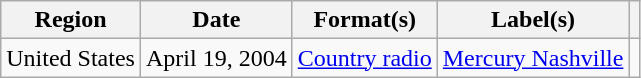<table class="wikitable">
<tr>
<th>Region</th>
<th>Date</th>
<th>Format(s)</th>
<th>Label(s)</th>
<th></th>
</tr>
<tr>
<td>United States</td>
<td>April 19, 2004</td>
<td><a href='#'>Country radio</a></td>
<td><a href='#'>Mercury Nashville</a></td>
<td></td>
</tr>
</table>
